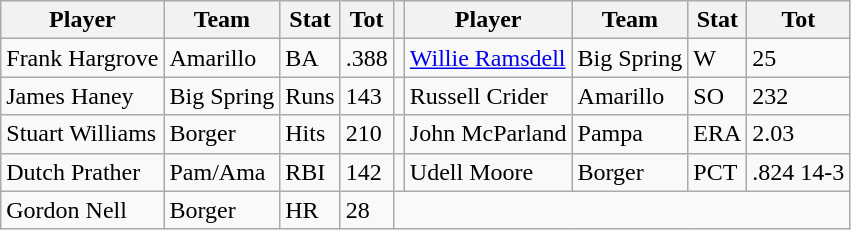<table class="wikitable">
<tr>
<th>Player</th>
<th>Team</th>
<th>Stat</th>
<th>Tot</th>
<th></th>
<th>Player</th>
<th>Team</th>
<th>Stat</th>
<th>Tot</th>
</tr>
<tr>
<td>Frank Hargrove</td>
<td>Amarillo</td>
<td>BA</td>
<td>.388</td>
<td></td>
<td><a href='#'>Willie Ramsdell</a></td>
<td>Big Spring</td>
<td>W</td>
<td>25</td>
</tr>
<tr>
<td>James Haney</td>
<td>Big Spring</td>
<td>Runs</td>
<td>143</td>
<td></td>
<td>Russell Crider</td>
<td>Amarillo</td>
<td>SO</td>
<td>232</td>
</tr>
<tr>
<td>Stuart Williams</td>
<td>Borger</td>
<td>Hits</td>
<td>210</td>
<td></td>
<td>John McParland</td>
<td>Pampa</td>
<td>ERA</td>
<td>2.03</td>
</tr>
<tr>
<td>Dutch Prather</td>
<td>Pam/Ama</td>
<td>RBI</td>
<td>142</td>
<td></td>
<td>Udell Moore</td>
<td>Borger</td>
<td>PCT</td>
<td>.824 14-3</td>
</tr>
<tr>
<td>Gordon Nell</td>
<td>Borger</td>
<td>HR</td>
<td>28</td>
</tr>
</table>
